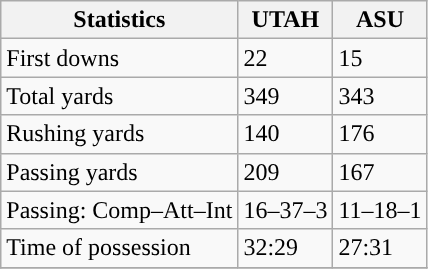<table class="wikitable" style="float: left;">
<tr>
<th>Statistics</th>
<th>UTAH</th>
<th>ASU</th>
</tr>
<tr>
<td>First downs</td>
<td>22</td>
<td>15</td>
</tr>
<tr>
<td>Total yards</td>
<td>349</td>
<td>343</td>
</tr>
<tr>
<td>Rushing yards</td>
<td>140</td>
<td>176</td>
</tr>
<tr>
<td>Passing yards</td>
<td>209</td>
<td>167</td>
</tr>
<tr>
<td>Passing: Comp–Att–Int</td>
<td>16–37–3</td>
<td>11–18–1</td>
</tr>
<tr>
<td>Time of possession</td>
<td>32:29</td>
<td>27:31</td>
</tr>
<tr>
</tr>
</table>
